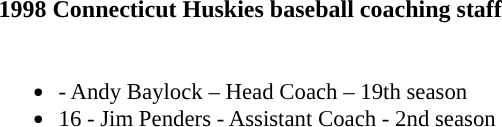<table class="toccolours">
<tr>
<th colspan=9>1998 Connecticut Huskies baseball coaching staff</th>
</tr>
<tr>
<td style="text-align: left; font-size: 95%;" valign="top"><br><ul><li>- Andy Baylock – Head Coach – 19th season</li><li>16 - Jim Penders - Assistant Coach - 2nd season</li></ul></td>
</tr>
</table>
